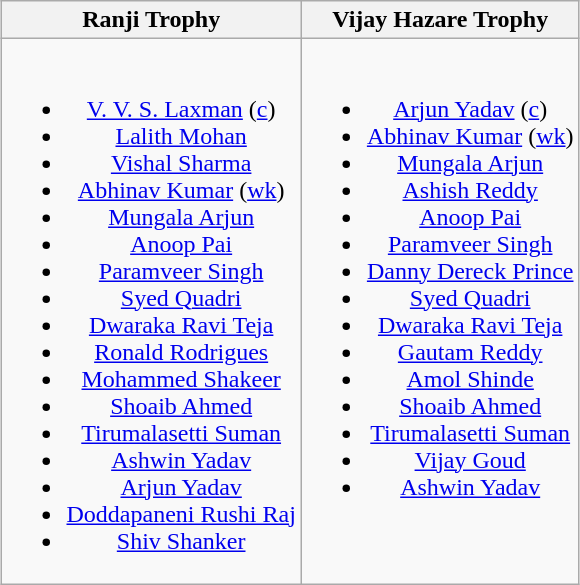<table class="wikitable" style="text-align:center; margin:auto">
<tr>
<th>Ranji Trophy</th>
<th>Vijay Hazare Trophy</th>
</tr>
<tr style="vertical-align:top">
<td><br><ul><li><a href='#'>V. V. S. Laxman</a> (<a href='#'>c</a>)</li><li><a href='#'>Lalith Mohan</a></li><li><a href='#'>Vishal Sharma</a></li><li><a href='#'>Abhinav Kumar</a> (<a href='#'>wk</a>)</li><li><a href='#'>Mungala Arjun</a></li><li><a href='#'>Anoop Pai</a></li><li><a href='#'>Paramveer Singh</a></li><li><a href='#'>Syed Quadri</a></li><li><a href='#'>Dwaraka Ravi Teja</a></li><li><a href='#'>Ronald Rodrigues</a></li><li><a href='#'>Mohammed Shakeer</a></li><li><a href='#'>Shoaib Ahmed</a></li><li><a href='#'>Tirumalasetti Suman</a></li><li><a href='#'>Ashwin Yadav</a></li><li><a href='#'>Arjun Yadav</a></li><li><a href='#'>Doddapaneni Rushi Raj</a></li><li><a href='#'>Shiv Shanker</a></li></ul></td>
<td><br><ul><li><a href='#'>Arjun Yadav</a> (<a href='#'>c</a>)</li><li><a href='#'>Abhinav Kumar</a> (<a href='#'>wk</a>)</li><li><a href='#'>Mungala Arjun</a></li><li><a href='#'>Ashish Reddy</a></li><li><a href='#'>Anoop Pai</a></li><li><a href='#'>Paramveer Singh</a></li><li><a href='#'>Danny Dereck Prince</a></li><li><a href='#'>Syed Quadri</a></li><li><a href='#'>Dwaraka Ravi Teja</a></li><li><a href='#'>Gautam Reddy</a></li><li><a href='#'>Amol Shinde</a></li><li><a href='#'>Shoaib Ahmed</a></li><li><a href='#'>Tirumalasetti Suman</a></li><li><a href='#'>Vijay Goud</a></li><li><a href='#'>Ashwin Yadav</a></li></ul></td>
</tr>
</table>
